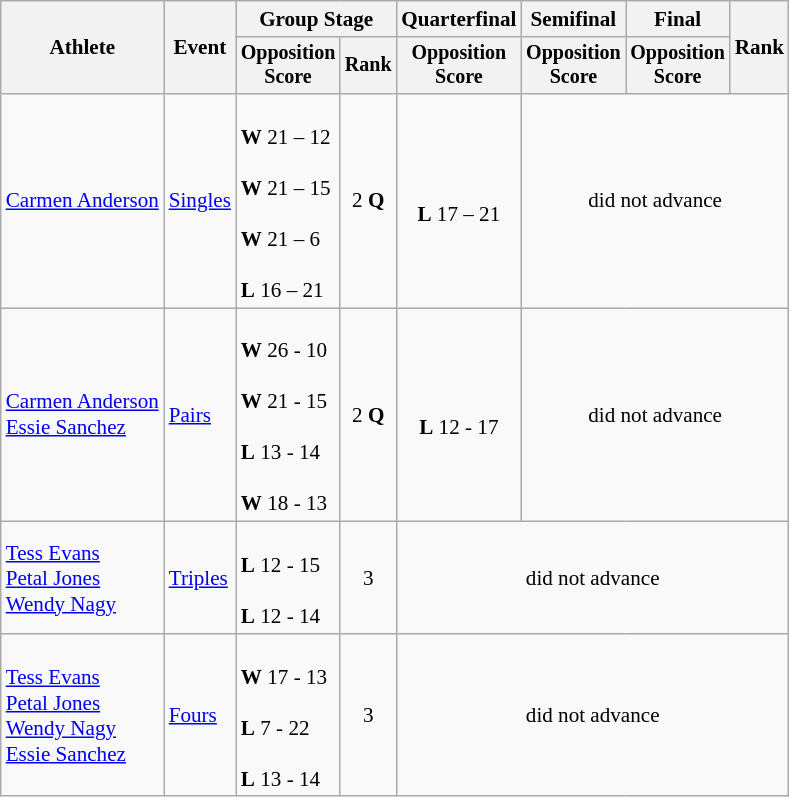<table class="wikitable" style="font-size:88%">
<tr>
<th rowspan=2>Athlete</th>
<th rowspan=2>Event</th>
<th colspan=2>Group Stage</th>
<th>Quarterfinal</th>
<th>Semifinal</th>
<th>Final</th>
<th rowspan=2>Rank</th>
</tr>
<tr style="font-size:95%">
<th>Opposition<br>Score</th>
<th>Rank</th>
<th>Opposition<br>Score</th>
<th>Opposition<br>Score</th>
<th>Opposition<br>Score</th>
</tr>
<tr align=center>
<td align=left><a href='#'>Carmen Anderson</a></td>
<td align=left><a href='#'>Singles</a></td>
<td align=left><br><strong>W</strong> 21 – 12<br><br><strong>W</strong> 21 – 15<br><br><strong>W</strong> 21 – 6<br><br><strong>L</strong> 16 – 21</td>
<td>2 <strong>Q</strong></td>
<td><br><strong>L</strong> 17 – 21</td>
<td colspan=3>did not advance</td>
</tr>
<tr align=center>
<td align=left><a href='#'>Carmen Anderson</a><br><a href='#'>Essie Sanchez</a></td>
<td align=left><a href='#'>Pairs</a></td>
<td align=left><br><strong>W</strong> 26 - 10<br><br><strong>W</strong> 21 - 15<br><br><strong>L</strong> 13 - 14<br><br><strong>W</strong> 18 - 13</td>
<td>2 <strong>Q</strong></td>
<td><br><strong>L</strong> 12 - 17</td>
<td colspan=3>did not advance</td>
</tr>
<tr align=center>
<td align=left><a href='#'>Tess Evans</a><br><a href='#'>Petal Jones</a><br><a href='#'>Wendy Nagy</a></td>
<td align=left><a href='#'>Triples</a></td>
<td align=left><br><strong>L</strong> 12 - 15<br><br><strong>L</strong> 12 - 14</td>
<td>3</td>
<td colspan=4>did not advance</td>
</tr>
<tr align=center>
<td align=left><a href='#'>Tess Evans</a><br><a href='#'>Petal Jones</a><br><a href='#'>Wendy Nagy</a><br><a href='#'>Essie Sanchez</a></td>
<td align=left><a href='#'>Fours</a></td>
<td align=left><br><strong>W</strong> 17 - 13<br><br><strong>L</strong> 7 - 22<br><br><strong>L</strong> 13 - 14</td>
<td>3</td>
<td colspan=4>did not advance</td>
</tr>
</table>
